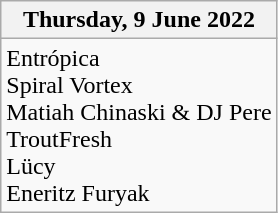<table class="wikitable">
<tr>
<th>Thursday, 9 June 2022</th>
</tr>
<tr valign="top">
<td>Entrópica<br>Spiral Vortex<br>Matiah Chinaski & DJ Pere<br>TroutFresh<br>Lücy<br>Eneritz Furyak</td>
</tr>
</table>
